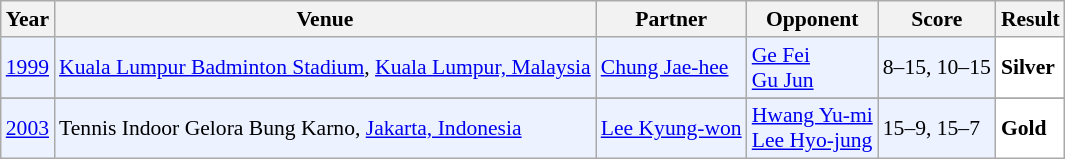<table class="sortable wikitable" style="font-size: 90%;">
<tr>
<th>Year</th>
<th>Venue</th>
<th>Partner</th>
<th>Opponent</th>
<th>Score</th>
<th>Result</th>
</tr>
<tr style="background:#ECF2FF">
<td align="center"><a href='#'>1999</a></td>
<td align="left"><a href='#'>Kuala Lumpur Badminton Stadium</a>, <a href='#'>Kuala Lumpur, Malaysia</a></td>
<td align="left"> <a href='#'>Chung Jae-hee</a></td>
<td align="left"> <a href='#'>Ge Fei</a> <br>  <a href='#'>Gu Jun</a></td>
<td align="left">8–15, 10–15</td>
<td style="text-align:left; background:white"> <strong>Silver</strong></td>
</tr>
<tr>
</tr>
<tr style="background:#ECF2FF">
<td align="center"><a href='#'>2003</a></td>
<td align="left">Tennis Indoor Gelora Bung Karno, <a href='#'>Jakarta, Indonesia</a></td>
<td align="left"> <a href='#'>Lee Kyung-won</a></td>
<td align="left"> <a href='#'>Hwang Yu-mi</a> <br>  <a href='#'>Lee Hyo-jung</a></td>
<td align="left">15–9, 15–7</td>
<td style="text-align:left; background:white"> <strong>Gold</strong></td>
</tr>
</table>
